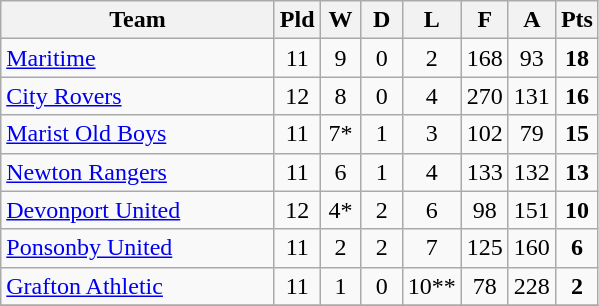<table class="wikitable" style="text-align:center;">
<tr>
<th width=175>Team</th>
<th width=20 abbr="Played">Pld</th>
<th width=20 abbr="Won">W</th>
<th width=20 abbr="Drawn">D</th>
<th width=20 abbr="Lost">L</th>
<th width=20 abbr="For">F</th>
<th width=20 abbr="Against">A</th>
<th width=20 abbr="Points">Pts</th>
</tr>
<tr>
<td style="text-align:left;"><a href='#'>Maritime</a></td>
<td>11</td>
<td>9</td>
<td>0</td>
<td>2</td>
<td>168</td>
<td>93</td>
<td><strong>18</strong></td>
</tr>
<tr>
<td style="text-align:left;"><a href='#'>City Rovers</a></td>
<td>12</td>
<td>8</td>
<td>0</td>
<td>4</td>
<td>270</td>
<td>131</td>
<td><strong>16</strong></td>
</tr>
<tr>
<td style="text-align:left;"><a href='#'>Marist Old Boys</a></td>
<td>11</td>
<td>7*</td>
<td>1</td>
<td>3</td>
<td>102</td>
<td>79</td>
<td><strong>15</strong></td>
</tr>
<tr>
<td style="text-align:left;"><a href='#'>Newton Rangers</a></td>
<td>11</td>
<td>6</td>
<td>1</td>
<td>4</td>
<td>133</td>
<td>132</td>
<td><strong>13</strong></td>
</tr>
<tr>
<td style="text-align:left;"><a href='#'>Devonport United</a></td>
<td>12</td>
<td>4*</td>
<td>2</td>
<td>6</td>
<td>98</td>
<td>151</td>
<td><strong>10</strong></td>
</tr>
<tr>
<td style="text-align:left;"><a href='#'>Ponsonby United</a></td>
<td>11</td>
<td>2</td>
<td>2</td>
<td>7</td>
<td>125</td>
<td>160</td>
<td><strong>6</strong></td>
</tr>
<tr>
<td style="text-align:left;"><a href='#'>Grafton Athletic</a></td>
<td>11</td>
<td>1</td>
<td>0</td>
<td>10**</td>
<td>78</td>
<td>228</td>
<td><strong>2</strong></td>
</tr>
<tr>
</tr>
</table>
